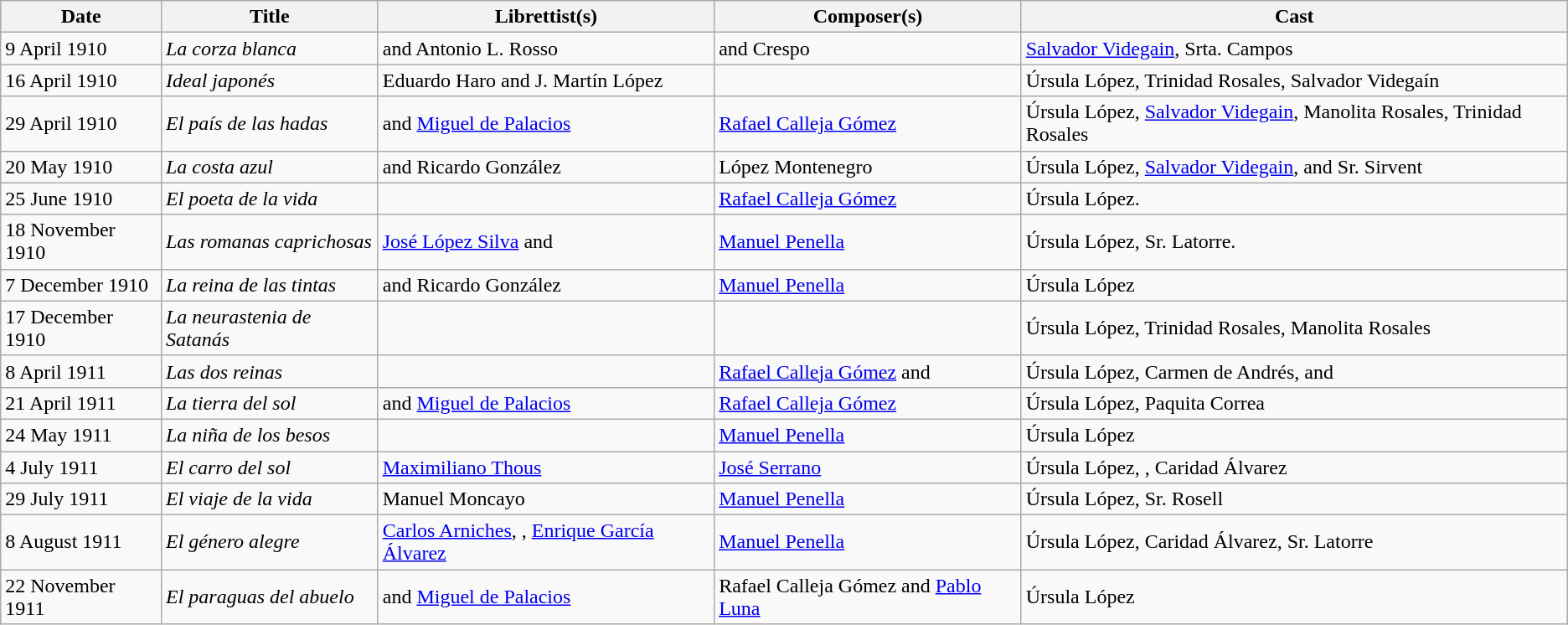<table class="wikitable">
<tr>
<th>Date</th>
<th>Title</th>
<th>Librettist(s)</th>
<th>Composer(s)</th>
<th>Cast</th>
</tr>
<tr>
<td>9 April 1910</td>
<td><em>La corza blanca</em></td>
<td> and Antonio L. Rosso</td>
<td> and Crespo</td>
<td><a href='#'>Salvador Videgain</a>, Srta. Campos</td>
</tr>
<tr>
<td>16 April 1910</td>
<td><em>Ideal japonés</em></td>
<td>Eduardo Haro and J. Martín López</td>
<td></td>
<td>Úrsula López, Trinidad Rosales, Salvador Videgaín</td>
</tr>
<tr>
<td>29 April 1910</td>
<td><em>El país de las hadas</em></td>
<td> and <a href='#'>Miguel de Palacios</a></td>
<td><a href='#'>Rafael Calleja Gómez</a></td>
<td>Úrsula López, <a href='#'>Salvador Videgain</a>, Manolita Rosales, Trinidad Rosales</td>
</tr>
<tr>
<td>20 May 1910</td>
<td><em>La costa azul</em></td>
<td> and Ricardo González</td>
<td>López Montenegro</td>
<td>Úrsula López, <a href='#'>Salvador Videgain</a>, and Sr. Sirvent</td>
</tr>
<tr>
<td>25 June 1910</td>
<td><em>El poeta de la vida</em></td>
<td></td>
<td><a href='#'>Rafael Calleja Gómez</a></td>
<td>Úrsula López.</td>
</tr>
<tr>
<td>18 November 1910</td>
<td><em>Las romanas caprichosas</em></td>
<td><a href='#'>José López Silva</a> and </td>
<td><a href='#'>Manuel Penella</a></td>
<td>Úrsula López, Sr. Latorre.</td>
</tr>
<tr>
<td>7 December 1910</td>
<td><em>La reina de las tintas</em></td>
<td> and Ricardo González</td>
<td><a href='#'>Manuel Penella</a></td>
<td>Úrsula López</td>
</tr>
<tr>
<td>17 December 1910</td>
<td><em>La neurastenia de Satanás</em></td>
<td></td>
<td></td>
<td>Úrsula López, Trinidad Rosales, Manolita Rosales</td>
</tr>
<tr>
<td>8 April 1911</td>
<td><em>Las dos reinas</em></td>
<td></td>
<td><a href='#'>Rafael Calleja Gómez</a> and </td>
<td>Úrsula López, Carmen de Andrés, and </td>
</tr>
<tr>
<td>21 April 1911</td>
<td><em>La tierra del sol</em></td>
<td> and <a href='#'>Miguel de Palacios</a></td>
<td><a href='#'>Rafael Calleja Gómez</a></td>
<td>Úrsula López, Paquita Correa</td>
</tr>
<tr>
<td>24 May 1911</td>
<td><em>La niña de los besos</em></td>
<td></td>
<td><a href='#'>Manuel Penella</a></td>
<td>Úrsula López</td>
</tr>
<tr>
<td>4 July 1911</td>
<td><em>El carro del sol</em></td>
<td><a href='#'>Maximiliano Thous</a></td>
<td><a href='#'>José Serrano</a></td>
<td>Úrsula López, , Caridad Álvarez</td>
</tr>
<tr>
<td>29 July 1911</td>
<td><em>El viaje de la vida</em></td>
<td>Manuel Moncayo</td>
<td><a href='#'>Manuel Penella</a></td>
<td>Úrsula López, Sr. Rosell</td>
</tr>
<tr>
<td>8 August 1911</td>
<td><em>El género alegre</em></td>
<td><a href='#'>Carlos Arniches</a>, , <a href='#'>Enrique García Álvarez</a></td>
<td><a href='#'>Manuel Penella</a></td>
<td>Úrsula López, Caridad Álvarez, Sr. Latorre</td>
</tr>
<tr>
<td>22 November 1911</td>
<td><em>El paraguas del abuelo</em></td>
<td> and <a href='#'>Miguel de Palacios</a></td>
<td>Rafael Calleja Gómez and <a href='#'>Pablo Luna</a></td>
<td>Úrsula López</td>
</tr>
</table>
